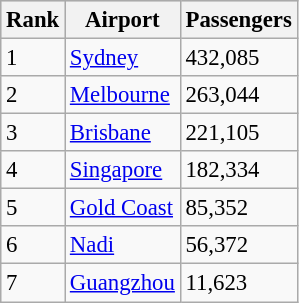<table class="wikitable sortable" style="font-size: 95%;">
<tr style="background:lightgrey;">
<th>Rank</th>
<th>Airport</th>
<th>Passengers</th>
</tr>
<tr>
<td>1</td>
<td><a href='#'>Sydney</a></td>
<td>432,085</td>
</tr>
<tr>
<td>2</td>
<td><a href='#'>Melbourne</a></td>
<td>263,044</td>
</tr>
<tr>
<td>3</td>
<td><a href='#'>Brisbane</a></td>
<td>221,105</td>
</tr>
<tr>
<td>4</td>
<td><a href='#'>Singapore</a></td>
<td>182,334</td>
</tr>
<tr>
<td>5</td>
<td><a href='#'>Gold Coast</a></td>
<td>85,352</td>
</tr>
<tr>
<td>6</td>
<td><a href='#'>Nadi</a></td>
<td>56,372</td>
</tr>
<tr>
<td>7</td>
<td><a href='#'>Guangzhou</a></td>
<td>11,623</td>
</tr>
</table>
